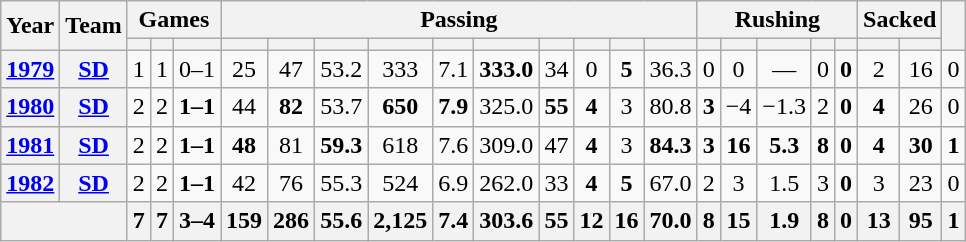<table class="wikitable" style="text-align:center;">
<tr>
<th rowspan="2">Year</th>
<th rowspan="2">Team</th>
<th colspan="3">Games</th>
<th colspan="10">Passing</th>
<th colspan="5">Rushing</th>
<th colspan="2">Sacked</th>
<th rowspan="2"></th>
</tr>
<tr>
<th></th>
<th></th>
<th></th>
<th></th>
<th></th>
<th></th>
<th></th>
<th></th>
<th></th>
<th></th>
<th></th>
<th></th>
<th></th>
<th></th>
<th></th>
<th></th>
<th></th>
<th></th>
<th></th>
<th></th>
</tr>
<tr>
<th><a href='#'>1979</a></th>
<th><a href='#'>SD</a></th>
<td>1</td>
<td>1</td>
<td>0–1</td>
<td>25</td>
<td>47</td>
<td>53.2</td>
<td>333</td>
<td>7.1</td>
<td><strong>333.0</strong></td>
<td>34</td>
<td>0</td>
<td><strong>5</strong></td>
<td>36.3</td>
<td>0</td>
<td>0</td>
<td>—</td>
<td>0</td>
<td><strong>0</strong></td>
<td>2</td>
<td>16</td>
<td>0</td>
</tr>
<tr>
<th><a href='#'>1980</a></th>
<th><a href='#'>SD</a></th>
<td>2</td>
<td>2</td>
<td><strong>1–1</strong></td>
<td>44</td>
<td><strong>82</strong></td>
<td>53.7</td>
<td><strong>650</strong></td>
<td><strong>7.9</strong></td>
<td>325.0</td>
<td><strong>55</strong></td>
<td><strong>4</strong></td>
<td>3</td>
<td>80.8</td>
<td><strong>3</strong></td>
<td>−4</td>
<td>−1.3</td>
<td>2</td>
<td><strong>0</strong></td>
<td><strong>4</strong></td>
<td>26</td>
<td>0</td>
</tr>
<tr>
<th><a href='#'>1981</a></th>
<th><a href='#'>SD</a></th>
<td>2</td>
<td>2</td>
<td><strong>1–1</strong></td>
<td><strong>48</strong></td>
<td>81</td>
<td><strong>59.3</strong></td>
<td>618</td>
<td>7.6</td>
<td>309.0</td>
<td>47</td>
<td><strong>4</strong></td>
<td>3</td>
<td><strong>84.3</strong></td>
<td><strong>3</strong></td>
<td><strong>16</strong></td>
<td><strong>5.3</strong></td>
<td><strong>8</strong></td>
<td><strong>0</strong></td>
<td><strong>4</strong></td>
<td><strong>30</strong></td>
<td><strong>1</strong></td>
</tr>
<tr>
<th><a href='#'>1982</a></th>
<th><a href='#'>SD</a></th>
<td>2</td>
<td>2</td>
<td><strong>1–1</strong></td>
<td>42</td>
<td>76</td>
<td>55.3</td>
<td>524</td>
<td>6.9</td>
<td>262.0</td>
<td>33</td>
<td><strong>4</strong></td>
<td><strong>5</strong></td>
<td>67.0</td>
<td>2</td>
<td>3</td>
<td>1.5</td>
<td>3</td>
<td><strong>0</strong></td>
<td>3</td>
<td>23</td>
<td>0</td>
</tr>
<tr>
<th colspan="2"></th>
<th>7</th>
<th>7</th>
<th>3–4</th>
<th>159</th>
<th>286</th>
<th>55.6</th>
<th>2,125</th>
<th>7.4</th>
<th>303.6</th>
<th>55</th>
<th>12</th>
<th>16</th>
<th>70.0</th>
<th>8</th>
<th>15</th>
<th>1.9</th>
<th>8</th>
<th>0</th>
<th>13</th>
<th>95</th>
<th>1</th>
</tr>
</table>
